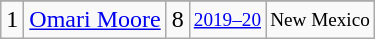<table class="wikitable">
<tr>
</tr>
<tr>
<td>1</td>
<td><a href='#'>Omari Moore</a></td>
<td>8</td>
<td style="font-size:80%;"><a href='#'>2019–20</a></td>
<td style="font-size:80%;">New Mexico</td>
</tr>
</table>
